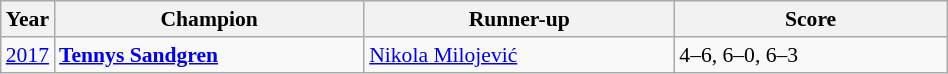<table class="wikitable" style="font-size:90%">
<tr>
<th>Year</th>
<th width="200">Champion</th>
<th width="200">Runner-up</th>
<th width="175">Score</th>
</tr>
<tr>
<td><a href='#'>2017</a></td>
<td> <strong><a href='#'>Tennys Sandgren</a></strong></td>
<td> <a href='#'>Nikola Milojević</a></td>
<td>4–6, 6–0, 6–3</td>
</tr>
</table>
